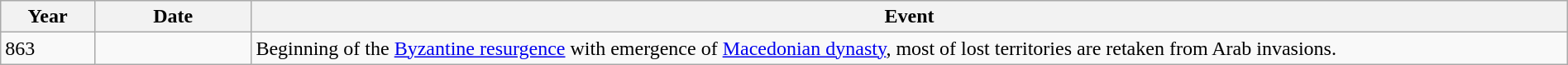<table class="wikitable" width="100%">
<tr>
<th style="width:6%">Year</th>
<th style="width:10%">Date</th>
<th>Event</th>
</tr>
<tr>
<td>863</td>
<td></td>
<td>Beginning of the <a href='#'>Byzantine resurgence</a> with emergence of <a href='#'>Macedonian dynasty</a>, most of lost territories are retaken from Arab invasions.</td>
</tr>
</table>
